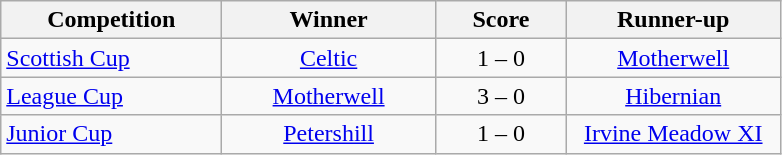<table class="wikitable" style="text-align: center;">
<tr>
<th width=140>Competition</th>
<th width=135>Winner</th>
<th width=80>Score</th>
<th width=135>Runner-up</th>
</tr>
<tr>
<td align=left><a href='#'>Scottish Cup</a></td>
<td><a href='#'>Celtic</a></td>
<td align=center>1 – 0</td>
<td><a href='#'>Motherwell</a></td>
</tr>
<tr>
<td align=left><a href='#'>League Cup</a></td>
<td><a href='#'>Motherwell</a></td>
<td align=center>3 – 0</td>
<td><a href='#'>Hibernian</a></td>
</tr>
<tr>
<td align=left><a href='#'>Junior Cup</a></td>
<td><a href='#'>Petershill</a></td>
<td align=center>1 – 0</td>
<td><a href='#'>Irvine Meadow XI</a></td>
</tr>
</table>
